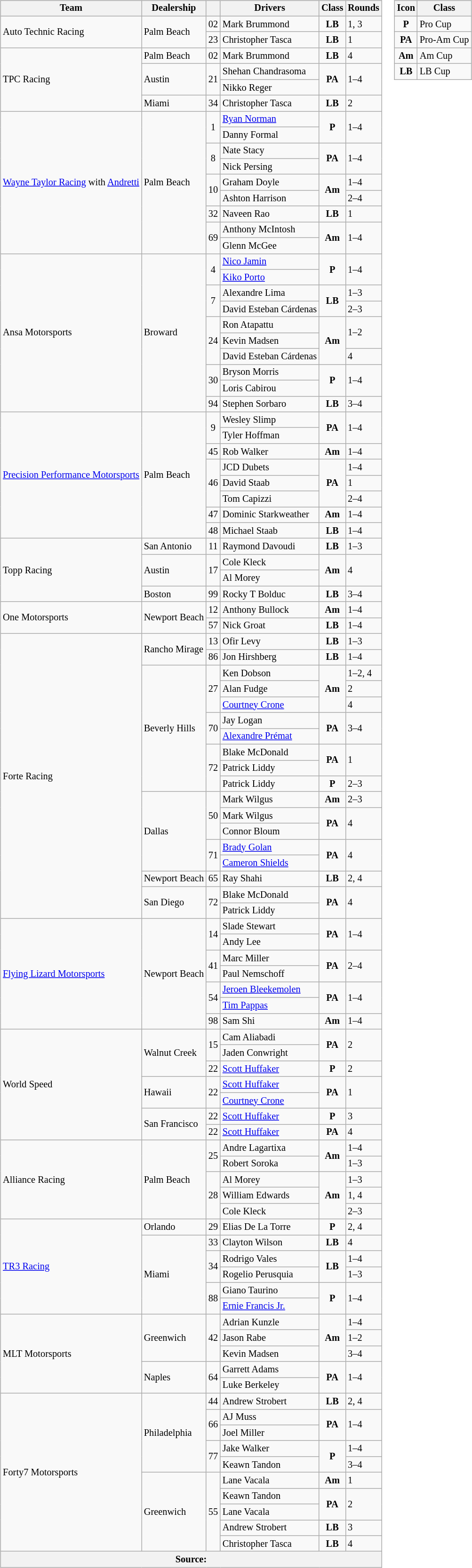<table>
<tr>
<td><br><table class="wikitable" style="font-size: 85%;">
<tr>
<th>Team</th>
<th>Dealership</th>
<th></th>
<th>Drivers</th>
<th>Class</th>
<th>Rounds</th>
</tr>
<tr>
<td rowspan="2">Auto Technic Racing</td>
<td rowspan="2"> Palm Beach</td>
<td rowspan="1" align=center>02</td>
<td> Mark Brummond</td>
<td rowspan="1" align=center><strong><span>LB</span></strong></td>
<td rowspan="1">1, 3</td>
</tr>
<tr>
<td rowspan="1" align=center>23</td>
<td> Christopher Tasca</td>
<td rowspan="1" align=center><strong><span>LB</span></strong></td>
<td rowspan="1">1</td>
</tr>
<tr>
<td rowspan="4">TPC Racing</td>
<td rowspan="1"> Palm Beach</td>
<td rowspan="1" align=center>02</td>
<td> Mark Brummond</td>
<td rowspan="1" align=center><strong><span>LB</span></strong></td>
<td rowspan="1">4</td>
</tr>
<tr>
<td rowspan="2"> Austin</td>
<td rowspan="2" align=center>21</td>
<td> Shehan Chandrasoma</td>
<td rowspan="2" align=center><strong><span>PA</span></strong></td>
<td rowspan="2">1–4</td>
</tr>
<tr>
<td> Nikko Reger</td>
</tr>
<tr>
<td rowspan="1"> Miami</td>
<td rowspan="1" align=center>34</td>
<td> Christopher Tasca</td>
<td rowspan="1" align=center><strong><span>LB</span></strong></td>
<td rowspan="1">2</td>
</tr>
<tr>
<td rowspan="9"><a href='#'>Wayne Taylor Racing</a> with <a href='#'>Andretti</a></td>
<td rowspan="9"> Palm Beach</td>
<td rowspan="2" align=center>1</td>
<td> <a href='#'>Ryan Norman</a></td>
<td rowspan="2" align=center><strong><span>P</span></strong></td>
<td rowspan="2">1–4</td>
</tr>
<tr>
<td> Danny Formal</td>
</tr>
<tr>
<td rowspan="2" align=center>8</td>
<td> Nate Stacy</td>
<td rowspan="2" align=center><strong><span>PA</span></strong></td>
<td rowspan="2">1–4</td>
</tr>
<tr>
<td> Nick Persing</td>
</tr>
<tr>
<td rowspan="2" align=center>10</td>
<td> Graham Doyle</td>
<td rowspan="2" align=center><strong><span>Am</span></strong></td>
<td rowspan="1">1–4</td>
</tr>
<tr>
<td> Ashton Harrison</td>
<td rowspan="1">2–4</td>
</tr>
<tr>
<td rowspan="1" align=center>32</td>
<td> Naveen Rao</td>
<td rowspan="1" align=center><strong><span>LB</span></strong></td>
<td rowspan="1">1</td>
</tr>
<tr>
<td rowspan="2" align=center>69</td>
<td> Anthony McIntosh</td>
<td rowspan="2" align=center><strong><span>Am</span></strong></td>
<td rowspan="2">1–4</td>
</tr>
<tr>
<td> Glenn McGee</td>
</tr>
<tr>
<td rowspan="10">Ansa Motorsports</td>
<td rowspan="10"> Broward</td>
<td rowspan="2" align=center>4</td>
<td> <a href='#'>Nico Jamin</a></td>
<td rowspan="2" align=center><strong><span>P</span></strong></td>
<td rowspan="2">1–4</td>
</tr>
<tr>
<td> <a href='#'>Kiko Porto</a></td>
</tr>
<tr>
<td rowspan="2" align=center>7</td>
<td> Alexandre Lima</td>
<td rowspan="2" align=center><strong><span>LB</span></strong></td>
<td rowspan="1">1–3</td>
</tr>
<tr>
<td> David Esteban Cárdenas</td>
<td rowspan="1">2–3</td>
</tr>
<tr>
<td rowspan="3" align=center>24</td>
<td> Ron Atapattu</td>
<td rowspan="3" align=center><strong><span>Am</span></strong></td>
<td rowspan="2">1–2</td>
</tr>
<tr>
<td> Kevin Madsen</td>
</tr>
<tr>
<td> David Esteban Cárdenas</td>
<td rowspan="1">4</td>
</tr>
<tr>
<td rowspan="2" align=center>30</td>
<td> Bryson Morris</td>
<td rowspan="2" align=center><strong><span>P</span></strong></td>
<td rowspan="2">1–4</td>
</tr>
<tr>
<td> Loris Cabirou</td>
</tr>
<tr>
<td rowspan="1" align=center>94</td>
<td> Stephen Sorbaro</td>
<td rowspan="1" align=center><strong><span>LB</span></strong></td>
<td rowspan="1">3–4</td>
</tr>
<tr>
<td rowspan="8"><a href='#'>Precision Performance Motorsports</a></td>
<td rowspan="8"> Palm Beach</td>
<td rowspan="2" align=center>9</td>
<td> Wesley Slimp</td>
<td rowspan="2" align=center><strong><span>PA</span></strong></td>
<td rowspan="2">1–4</td>
</tr>
<tr>
<td> Tyler Hoffman</td>
</tr>
<tr>
<td rowspan="1" align=center>45</td>
<td> Rob Walker</td>
<td rowspan="1" align=center><strong><span>Am</span></strong></td>
<td rowspan="1">1–4</td>
</tr>
<tr>
<td rowspan="3" align=center>46</td>
<td> JCD Dubets</td>
<td rowspan="3" align=center><strong><span>PA</span></strong></td>
<td rowspan="1">1–4</td>
</tr>
<tr>
<td> David Staab</td>
<td rowspan="1">1</td>
</tr>
<tr>
<td> Tom Capizzi</td>
<td rowspan="1">2–4</td>
</tr>
<tr>
<td rowspan="1" align=center>47</td>
<td> Dominic Starkweather</td>
<td rowspan="1" align=center><strong><span>Am</span></strong></td>
<td rowspan="1">1–4</td>
</tr>
<tr>
<td rowspan="1" align=center>48</td>
<td> Michael Staab</td>
<td rowspan="1" align=center><strong><span>LB</span></strong></td>
<td rowspan="1">1–4</td>
</tr>
<tr>
<td rowspan="4">Topp Racing</td>
<td rowspan="1"> San Antonio</td>
<td rowspan="1" align=center>11</td>
<td> Raymond Davoudi</td>
<td rowspan="1" align=center><strong><span>LB</span></strong></td>
<td rowspan="1">1–3</td>
</tr>
<tr>
<td rowspan="2"> Austin</td>
<td rowspan="2" align=center>17</td>
<td> Cole Kleck</td>
<td rowspan="2" align=center><strong><span>Am</span></strong></td>
<td rowspan="2">4</td>
</tr>
<tr>
<td> Al Morey</td>
</tr>
<tr>
<td rowspan="1"> Boston</td>
<td rowspan="1" align=center>99</td>
<td> Rocky T Bolduc</td>
<td rowspan="1" align=center><strong><span>LB</span></strong></td>
<td rowspan="1">3–4</td>
</tr>
<tr>
<td rowspan="2">One Motorsports</td>
<td rowspan="2"> Newport Beach</td>
<td rowspan="1" align=center>12</td>
<td> Anthony Bullock</td>
<td rowspan="1" align=center><strong><span>Am</span></strong></td>
<td rowspan="1">1–4</td>
</tr>
<tr>
<td rowspan="1" align=center>57</td>
<td> Nick Groat</td>
<td rowspan="1" align=center><strong><span>LB</span></strong></td>
<td rowspan="1">1–4</td>
</tr>
<tr>
<td rowspan="18">Forte Racing</td>
<td rowspan="2"> Rancho Mirage</td>
<td rowspan="1" align=center>13</td>
<td> Ofir Levy</td>
<td rowspan="1" align=center><strong><span>LB</span></strong></td>
<td rowspan="1">1–3</td>
</tr>
<tr>
<td rowspan="1" align=center>86</td>
<td> Jon Hirshberg</td>
<td rowspan="1" align=center><strong><span>LB</span></strong></td>
<td rowspan="1">1–4</td>
</tr>
<tr>
<td rowspan="8"> Beverly Hills</td>
<td rowspan="3" align=center>27</td>
<td> Ken Dobson</td>
<td rowspan="3" align=center><strong><span>Am</span></strong></td>
<td rowspan="1">1–2, 4</td>
</tr>
<tr>
<td> Alan Fudge</td>
<td rowspan="1">2</td>
</tr>
<tr>
<td> <a href='#'>Courtney Crone</a></td>
<td rowspan="1">4</td>
</tr>
<tr>
<td rowspan="2" align=center>70</td>
<td> Jay Logan</td>
<td rowspan="2" align=center><strong><span>PA</span></strong></td>
<td rowspan="2">3–4</td>
</tr>
<tr>
<td> <a href='#'>Alexandre Prémat</a></td>
</tr>
<tr>
<td rowspan="3" align=center>72</td>
<td> Blake McDonald</td>
<td rowspan="2" align=center><strong><span>PA</span></strong></td>
<td rowspan="2">1</td>
</tr>
<tr>
<td> Patrick Liddy</td>
</tr>
<tr>
<td> Patrick Liddy</td>
<td rowspan="1" align=center><strong><span>P</span></strong></td>
<td rowspan="1">2–3</td>
</tr>
<tr>
<td rowspan="5"> Dallas</td>
<td rowspan="3" align=center>50</td>
<td> Mark Wilgus</td>
<td rowspan="1" align=center><strong><span>Am</span></strong></td>
<td rowspan="1">2–3</td>
</tr>
<tr>
<td> Mark Wilgus</td>
<td rowspan="2" align=center><strong><span>PA</span></strong></td>
<td rowspan="2">4</td>
</tr>
<tr>
<td> Connor Bloum</td>
</tr>
<tr>
<td rowspan="2" align=center>71</td>
<td> <a href='#'>Brady Golan</a></td>
<td rowspan="2" align=center><strong><span>PA</span></strong></td>
<td rowspan="2">4</td>
</tr>
<tr>
<td> <a href='#'>Cameron Shields</a></td>
</tr>
<tr>
<td rowspan="1"> Newport Beach</td>
<td rowspan="1" align=center>65</td>
<td> Ray Shahi</td>
<td rowspan="1" align=center><strong><span>LB</span></strong></td>
<td rowspan="1">2, 4</td>
</tr>
<tr>
<td rowspan="2"> San Diego</td>
<td rowspan="2" align=center>72</td>
<td> Blake McDonald</td>
<td rowspan="2" align=center><strong><span>PA</span></strong></td>
<td rowspan="2">4</td>
</tr>
<tr>
<td> Patrick Liddy</td>
</tr>
<tr>
<td rowspan="7"><a href='#'>Flying Lizard Motorsports</a></td>
<td rowspan="7"> Newport Beach</td>
<td rowspan="2" align=center>14</td>
<td> Slade Stewart</td>
<td rowspan="2" align=center><strong><span>PA</span></strong></td>
<td rowspan="2">1–4</td>
</tr>
<tr>
<td> Andy Lee</td>
</tr>
<tr>
<td rowspan="2" align=center>41</td>
<td> Marc Miller</td>
<td rowspan="2" align=center><strong><span>PA</span></strong></td>
<td rowspan="2">2–4</td>
</tr>
<tr>
<td> Paul Nemschoff</td>
</tr>
<tr>
<td rowspan="2" align=center>54</td>
<td> <a href='#'>Jeroen Bleekemolen</a></td>
<td rowspan="2" align=center><strong><span>PA</span></strong></td>
<td rowspan="2">1–4</td>
</tr>
<tr>
<td> <a href='#'>Tim Pappas</a></td>
</tr>
<tr>
<td rowspan="1" align=center>98</td>
<td> Sam Shi</td>
<td rowspan="1" align=center><strong><span>Am</span></strong></td>
<td rowspan="1">1–4</td>
</tr>
<tr>
<td rowspan="7">World Speed</td>
<td rowspan="3"> Walnut Creek</td>
<td rowspan="2" align=center>15</td>
<td> Cam Aliabadi</td>
<td rowspan="2" align=center><strong><span>PA</span></strong></td>
<td rowspan="2">2</td>
</tr>
<tr>
<td> Jaden Conwright</td>
</tr>
<tr>
<td rowspan="1" align=center>22</td>
<td> <a href='#'>Scott Huffaker</a></td>
<td rowspan="1" align=center><strong><span>P</span></strong></td>
<td rowspan="1">2</td>
</tr>
<tr>
<td rowspan="2"> Hawaii</td>
<td rowspan="2" align=center>22</td>
<td> <a href='#'>Scott Huffaker</a></td>
<td rowspan="2" align=center><strong><span>PA</span></strong></td>
<td rowspan="2">1</td>
</tr>
<tr>
<td> <a href='#'>Courtney Crone</a></td>
</tr>
<tr>
<td rowspan="2"> San Francisco</td>
<td rowspan="1" align=center>22</td>
<td> <a href='#'>Scott Huffaker</a></td>
<td rowspan="1" align=center><strong><span>P</span></strong></td>
<td rowspan="1">3</td>
</tr>
<tr>
<td rowspan="1" align=center>22</td>
<td> <a href='#'>Scott Huffaker</a></td>
<td rowspan="1" align=center><strong><span>PA</span></strong></td>
<td rowspan="1">4</td>
</tr>
<tr>
<td rowspan="5">Alliance Racing</td>
<td rowspan="5"> Palm Beach</td>
<td rowspan="2" align=center>25</td>
<td> Andre Lagartixa</td>
<td rowspan="2" align=center><strong><span>Am</span></strong></td>
<td rowspan="1">1–4</td>
</tr>
<tr>
<td> Robert Soroka</td>
<td rowspan="1">1–3</td>
</tr>
<tr>
<td rowspan="3" align=center>28</td>
<td> Al Morey</td>
<td rowspan="3" align=center><strong><span>Am</span></strong></td>
<td rowspan="1">1–3</td>
</tr>
<tr>
<td> William Edwards</td>
<td rowspan="1">1, 4</td>
</tr>
<tr>
<td> Cole Kleck</td>
<td rowspan="1">2–3</td>
</tr>
<tr>
<td rowspan="6"><a href='#'>TR3 Racing</a></td>
<td rowspan="1"> Orlando</td>
<td rowspan="1" align=center>29</td>
<td> Elias De La Torre</td>
<td rowspan="1" align=center><strong><span>P</span></strong></td>
<td rowspan="1">2, 4</td>
</tr>
<tr>
<td rowspan="5"> Miami</td>
<td rowspan="1" align÷center>33</td>
<td> Clayton Wilson</td>
<td rowspan="1" align=center><strong><span>LB</span></strong></td>
<td rowspan="1">4</td>
</tr>
<tr>
<td rowspan="2" align=center>34</td>
<td> Rodrigo Vales</td>
<td rowspan="2" align=center><strong><span>LB</span></strong></td>
<td rowspan="1">1–4</td>
</tr>
<tr>
<td> Rogelio Perusquia</td>
<td rowspan="1">1–3</td>
</tr>
<tr>
<td rowspan="2" align=center>88</td>
<td> Giano Taurino</td>
<td rowspan="2" align=center><strong><span>P</span></strong></td>
<td rowspan="2">1–4</td>
</tr>
<tr>
<td> <a href='#'>Ernie Francis Jr.</a></td>
</tr>
<tr>
<td rowspan="5">MLT Motorsports</td>
<td rowspan="3"> Greenwich</td>
<td rowspan="3" align=center>42</td>
<td> Adrian Kunzle</td>
<td rowspan="3" align=center><strong><span>Am</span></strong></td>
<td rowspan="1">1–4</td>
</tr>
<tr>
<td> Jason Rabe</td>
<td rowspan="1">1–2</td>
</tr>
<tr>
<td> Kevin Madsen</td>
<td rowspan="1">3–4</td>
</tr>
<tr>
<td rowspan="2"> Naples</td>
<td rowspan="2" align=center>64</td>
<td> Garrett Adams</td>
<td rowspan="2" align=center><strong><span>PA</span></strong></td>
<td rowspan="2">1–4</td>
</tr>
<tr>
<td> Luke Berkeley</td>
</tr>
<tr>
<td rowspan="10">Forty7 Motorsports</td>
<td rowspan="5"> Philadelphia</td>
<td rowspan="1" align=center>44</td>
<td> Andrew Strobert</td>
<td rowspan="1" align=center><strong><span>LB</span></strong></td>
<td rowspan="1">2, 4</td>
</tr>
<tr>
<td rowspan="2" align=center>66</td>
<td> AJ Muss</td>
<td rowspan="2" align=center><strong><span>PA</span></strong></td>
<td rowspan="2">1–4</td>
</tr>
<tr>
<td> Joel Miller</td>
</tr>
<tr>
<td rowspan="2" align=center>77</td>
<td> Jake Walker</td>
<td rowspan="2" align=center><strong><span>P</span></strong></td>
<td rowspan="1">1–4</td>
</tr>
<tr>
<td> Keawn Tandon</td>
<td rowspan="1">3–4</td>
</tr>
<tr>
<td rowspan="5"> Greenwich</td>
<td rowspan="5" align=center>55</td>
<td> Lane Vacala</td>
<td rowspan="1" align=center><strong><span>Am</span></strong></td>
<td rowspan="1">1</td>
</tr>
<tr>
<td> Keawn Tandon</td>
<td rowspan="2" align=center><strong><span>PA</span></strong></td>
<td rowspan="2">2</td>
</tr>
<tr>
<td> Lane Vacala</td>
</tr>
<tr>
<td> Andrew Strobert</td>
<td rowspan="1" align=center><strong><span>LB</span></strong></td>
<td rowspan="1">3</td>
</tr>
<tr>
<td> Christopher Tasca</td>
<td rowspan="1" align=center><strong><span>LB</span></strong></td>
<td rowspan="1">4</td>
</tr>
<tr>
<th colspan="6">Source:    </th>
</tr>
</table>
</td>
<td valign="top"><br><table class="wikitable" style="font-size: 85%;">
<tr>
<th>Icon</th>
<th>Class</th>
</tr>
<tr>
<td align=center><strong><span>P</span></strong></td>
<td>Pro Cup</td>
</tr>
<tr>
<td align=center><strong><span>PA</span></strong></td>
<td>Pro-Am Cup</td>
</tr>
<tr>
<td align=center><strong><span>Am</span></strong></td>
<td>Am Cup</td>
</tr>
<tr>
<td align=center><strong><span>LB</span></strong></td>
<td>LB Cup</td>
</tr>
</table>
</td>
</tr>
</table>
